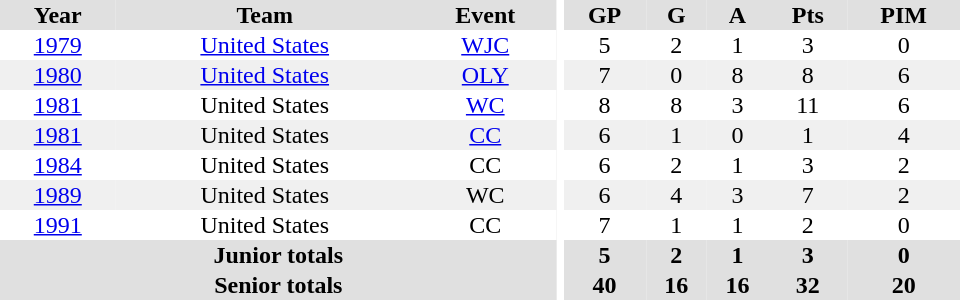<table border="0" cellpadding="1" cellspacing="0" ID="Table3" style="text-align:center; width:40em">
<tr bgcolor="#e0e0e0">
<th>Year</th>
<th>Team</th>
<th>Event</th>
<th rowspan="102" bgcolor="#ffffff"></th>
<th>GP</th>
<th>G</th>
<th>A</th>
<th>Pts</th>
<th>PIM</th>
</tr>
<tr>
<td><a href='#'>1979</a></td>
<td><a href='#'>United States</a></td>
<td><a href='#'>WJC</a></td>
<td>5</td>
<td>2</td>
<td>1</td>
<td>3</td>
<td>0</td>
</tr>
<tr bgcolor="#f0f0f0">
<td><a href='#'>1980</a></td>
<td><a href='#'>United States</a></td>
<td><a href='#'>OLY</a></td>
<td>7</td>
<td>0</td>
<td>8</td>
<td>8</td>
<td>6</td>
</tr>
<tr>
<td><a href='#'>1981</a></td>
<td>United States</td>
<td><a href='#'>WC</a></td>
<td>8</td>
<td>8</td>
<td>3</td>
<td>11</td>
<td>6</td>
</tr>
<tr bgcolor="#f0f0f0">
<td><a href='#'>1981</a></td>
<td>United States</td>
<td><a href='#'>CC</a></td>
<td>6</td>
<td>1</td>
<td>0</td>
<td>1</td>
<td>4</td>
</tr>
<tr>
<td><a href='#'>1984</a></td>
<td>United States</td>
<td>CC</td>
<td>6</td>
<td>2</td>
<td>1</td>
<td>3</td>
<td>2</td>
</tr>
<tr bgcolor="#f0f0f0">
<td><a href='#'>1989</a></td>
<td>United States</td>
<td>WC</td>
<td>6</td>
<td>4</td>
<td>3</td>
<td>7</td>
<td>2</td>
</tr>
<tr>
<td><a href='#'>1991</a></td>
<td>United States</td>
<td>CC</td>
<td>7</td>
<td>1</td>
<td>1</td>
<td>2</td>
<td>0</td>
</tr>
<tr bgcolor="#e0e0e0">
<th colspan=3>Junior totals</th>
<th>5</th>
<th>2</th>
<th>1</th>
<th>3</th>
<th>0</th>
</tr>
<tr bgcolor="#e0e0e0">
<th colspan=3>Senior totals</th>
<th>40</th>
<th>16</th>
<th>16</th>
<th>32</th>
<th>20</th>
</tr>
</table>
